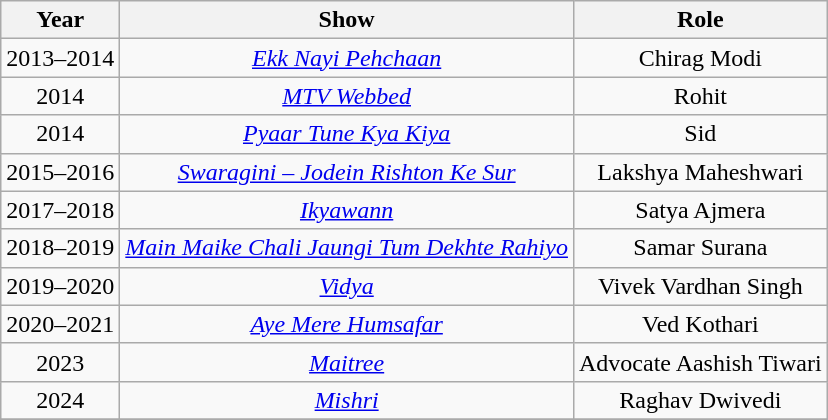<table class="wikitable sortable" style="text-align:center;">
<tr>
<th>Year</th>
<th>Show</th>
<th>Role</th>
</tr>
<tr>
<td>2013–2014</td>
<td><em><a href='#'>Ekk Nayi Pehchaan</a></em></td>
<td>Chirag Modi</td>
</tr>
<tr>
<td>2014</td>
<td><em><a href='#'>MTV Webbed</a></em></td>
<td>Rohit</td>
</tr>
<tr>
<td>2014</td>
<td><em><a href='#'>Pyaar Tune Kya Kiya</a></em></td>
<td>Sid</td>
</tr>
<tr>
<td>2015–2016</td>
<td><em><a href='#'>Swaragini – Jodein Rishton Ke Sur</a></em></td>
<td>Lakshya Maheshwari</td>
</tr>
<tr>
<td>2017–2018</td>
<td><em><a href='#'>Ikyawann</a></em></td>
<td>Satya Ajmera</td>
</tr>
<tr>
<td>2018–2019</td>
<td><em><a href='#'>Main Maike Chali Jaungi Tum Dekhte Rahiyo</a></em></td>
<td>Samar Surana</td>
</tr>
<tr>
<td>2019–2020</td>
<td><em><a href='#'>Vidya</a></em></td>
<td>Vivek Vardhan Singh</td>
</tr>
<tr>
<td>2020–2021</td>
<td><em><a href='#'>Aye Mere Humsafar</a></em></td>
<td>Ved Kothari</td>
</tr>
<tr>
<td>2023</td>
<td><em><a href='#'>Maitree</a></em></td>
<td>Advocate Aashish Tiwari</td>
</tr>
<tr>
<td>2024</td>
<td><em><a href='#'>Mishri</a></em></td>
<td>Raghav Dwivedi</td>
</tr>
<tr>
</tr>
</table>
